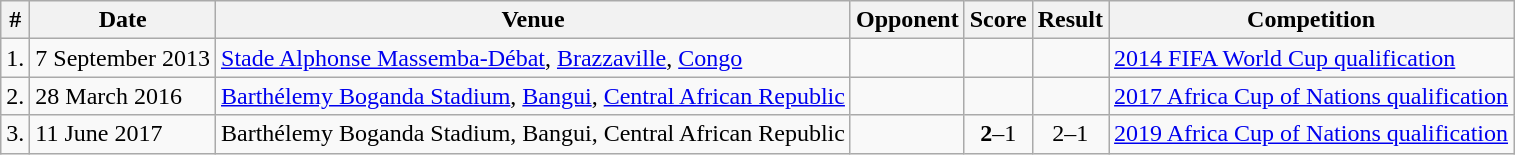<table class="wikitable">
<tr>
<th>#</th>
<th>Date</th>
<th>Venue</th>
<th>Opponent</th>
<th>Score</th>
<th>Result</th>
<th>Competition</th>
</tr>
<tr>
<td>1.</td>
<td>7 September 2013</td>
<td><a href='#'>Stade Alphonse Massemba-Débat</a>, <a href='#'>Brazzaville</a>, <a href='#'>Congo</a></td>
<td></td>
<td></td>
<td></td>
<td><a href='#'>2014 FIFA World Cup qualification</a></td>
</tr>
<tr>
<td>2.</td>
<td>28 March 2016</td>
<td><a href='#'>Barthélemy Boganda Stadium</a>, <a href='#'>Bangui</a>, <a href='#'>Central African Republic</a></td>
<td></td>
<td></td>
<td></td>
<td><a href='#'>2017 Africa Cup of Nations qualification</a></td>
</tr>
<tr>
<td>3.</td>
<td>11 June 2017</td>
<td>Barthélemy Boganda Stadium, Bangui, Central African Republic</td>
<td></td>
<td align=center><strong>2</strong>–1</td>
<td align=center>2–1</td>
<td><a href='#'>2019 Africa Cup of Nations qualification</a></td>
</tr>
</table>
